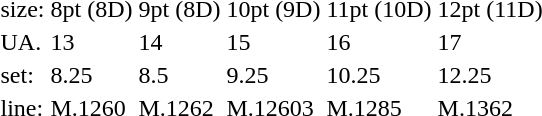<table style="margin-left:40px;">
<tr>
<td>size:</td>
<td>8pt (8D)</td>
<td>9pt (8D)</td>
<td>10pt (9D)</td>
<td>11pt (10D)</td>
<td>12pt (11D)</td>
</tr>
<tr>
<td>UA.</td>
<td>13</td>
<td>14</td>
<td>15</td>
<td>16</td>
<td>17</td>
</tr>
<tr>
<td>set:</td>
<td>8.25</td>
<td>8.5</td>
<td>9.25</td>
<td>10.25</td>
<td>12.25</td>
</tr>
<tr>
<td>line:</td>
<td>M.1260</td>
<td>M.1262</td>
<td>M.12603</td>
<td>M.1285</td>
<td>M.1362</td>
</tr>
</table>
